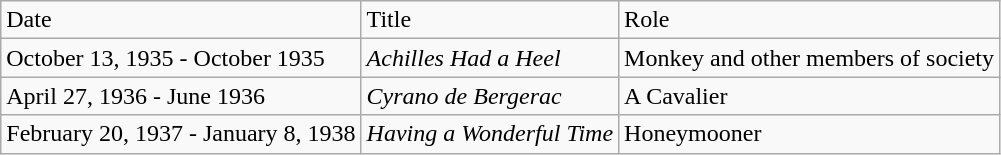<table class="wikitable sortable">
<tr>
<td>Date</td>
<td>Title</td>
<td>Role</td>
</tr>
<tr>
<td>October 13, 1935 - October 1935</td>
<td><em>Achilles Had a Heel</em></td>
<td>Monkey and other members of society</td>
</tr>
<tr>
<td>April 27, 1936 - June 1936</td>
<td><em>Cyrano de Bergerac</em></td>
<td>A Cavalier</td>
</tr>
<tr>
<td>February 20, 1937 - January 8, 1938</td>
<td><em>Having a Wonderful Time</em></td>
<td>Honeymooner</td>
</tr>
</table>
